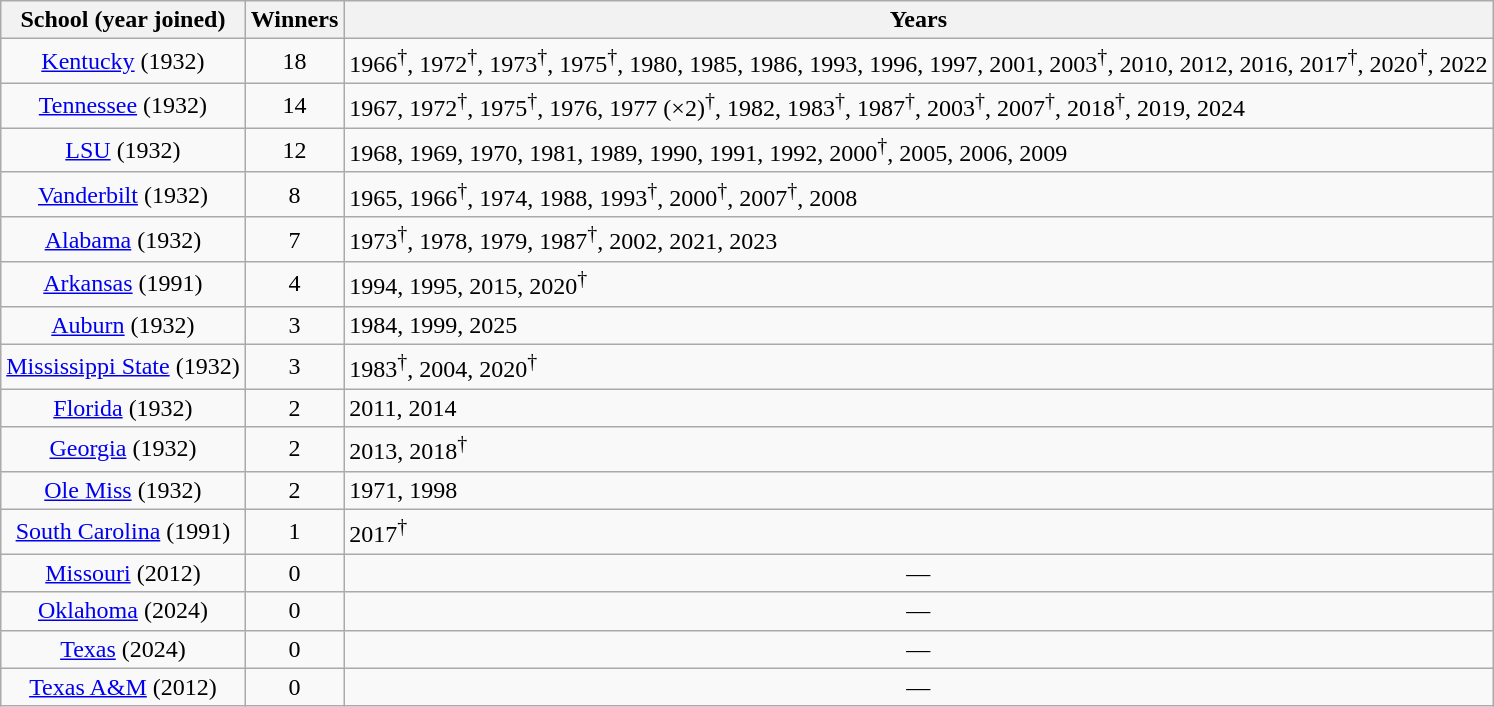<table class="wikitable">
<tr>
<th>School (year joined)</th>
<th>Winners</th>
<th>Years</th>
</tr>
<tr align="center">
<td><a href='#'>Kentucky</a> (1932)</td>
<td>18</td>
<td align="left">1966<sup>†</sup>, 1972<sup>†</sup>, 1973<sup>†</sup>, 1975<sup>†</sup>, 1980, 1985, 1986, 1993, 1996, 1997, 2001, 2003<sup>†</sup>, 2010, 2012, 2016, 2017<sup>†</sup>, 2020<sup>†</sup>, 2022</td>
</tr>
<tr align="center">
<td><a href='#'>Tennessee</a> (1932)</td>
<td>14</td>
<td align="left">1967, 1972<sup>†</sup>, 1975<sup>†</sup>, 1976, 1977 (×2)<sup>†</sup>, 1982, 1983<sup>†</sup>, 1987<sup>†</sup>, 2003<sup>†</sup>, 2007<sup>†</sup>, 2018<sup>†</sup>, 2019, 2024</td>
</tr>
<tr align="center">
<td><a href='#'>LSU</a> (1932)</td>
<td>12</td>
<td align="left">1968, 1969, 1970, 1981, 1989, 1990, 1991, 1992, 2000<sup>†</sup>, 2005, 2006, 2009</td>
</tr>
<tr align="center">
<td><a href='#'>Vanderbilt</a> (1932)</td>
<td>8</td>
<td align="left">1965, 1966<sup>†</sup>, 1974, 1988, 1993<sup>†</sup>, 2000<sup>†</sup>, 2007<sup>†</sup>, 2008</td>
</tr>
<tr align="center">
<td><a href='#'>Alabama</a> (1932)</td>
<td>7</td>
<td align="left">1973<sup>†</sup>, 1978, 1979, 1987<sup>†</sup>, 2002, 2021, 2023</td>
</tr>
<tr align="center">
<td><a href='#'>Arkansas</a> (1991)</td>
<td>4</td>
<td align="left">1994, 1995, 2015, 2020<sup>†</sup></td>
</tr>
<tr align="center">
<td><a href='#'>Auburn</a> (1932)</td>
<td>3</td>
<td align="left">1984, 1999, 2025</td>
</tr>
<tr align="center">
<td><a href='#'>Mississippi State</a> (1932)</td>
<td>3</td>
<td align="left">1983<sup>†</sup>, 2004, 2020<sup>†</sup></td>
</tr>
<tr align="center">
<td><a href='#'>Florida</a> (1932)</td>
<td>2</td>
<td align="left">2011, 2014</td>
</tr>
<tr align="center">
<td><a href='#'>Georgia</a> (1932)</td>
<td>2</td>
<td align="left">2013, 2018<sup>†</sup></td>
</tr>
<tr align="center">
<td><a href='#'>Ole Miss</a> (1932)</td>
<td>2</td>
<td align="left">1971, 1998</td>
</tr>
<tr align="center">
<td><a href='#'>South Carolina</a> (1991)</td>
<td>1</td>
<td align="left">2017<sup>†</sup></td>
</tr>
<tr align="center">
<td><a href='#'>Missouri</a> (2012)</td>
<td>0</td>
<td>—</td>
</tr>
<tr align="center">
<td><a href='#'>Oklahoma</a> (2024)</td>
<td>0</td>
<td>—</td>
</tr>
<tr align="center">
<td><a href='#'>Texas</a> (2024)</td>
<td>0</td>
<td>—</td>
</tr>
<tr align="center">
<td><a href='#'>Texas A&M</a> (2012)</td>
<td>0</td>
<td>—</td>
</tr>
</table>
